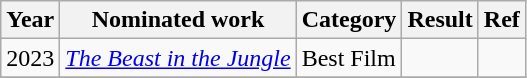<table class="wikitable sortable">
<tr>
<th>Year</th>
<th>Nominated work</th>
<th>Category</th>
<th>Result</th>
<th>Ref</th>
</tr>
<tr>
<td>2023</td>
<td><em><a href='#'>The Beast in the Jungle</a></em></td>
<td>Best Film</td>
<td></td>
<td></td>
</tr>
<tr>
</tr>
</table>
